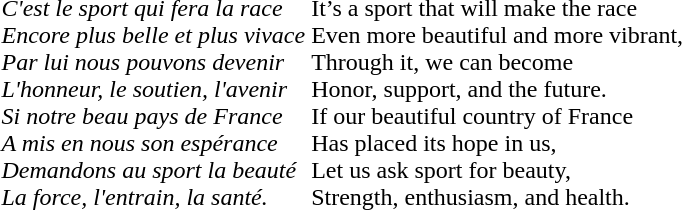<table>
<tr>
<td><em>C'est le sport qui fera la race</em><br><em>Encore plus belle et plus vivace</em><br><em>Par lui nous pouvons devenir</em><br><em>L'honneur, le soutien, l'avenir</em><br><em>Si notre beau pays de France</em><br><em>A mis en nous son espérance</em><br><em>Demandons au sport la beauté</em><br><em>La force, l'entrain, la santé.</em></td>
<td>It’s a sport that will make the race<br>Even more beautiful and more vibrant,<br>Through it, we can become<br>Honor, support, and the future.<br>If our beautiful country of France<br>Has placed its hope in us,<br>Let us ask sport for beauty,<br>Strength, enthusiasm, and health.</td>
</tr>
</table>
